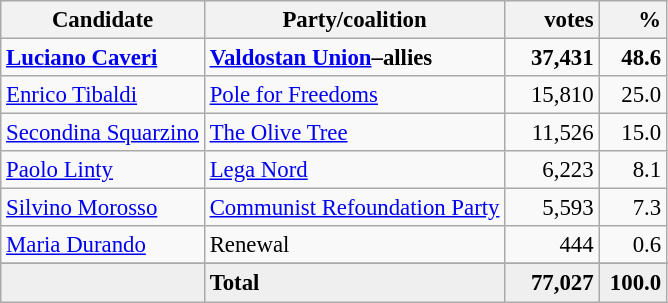<table class="wikitable" style="font-size:95%">
<tr bgcolor="EFEFEF">
<th>Candidate</th>
<th>Party/coalition</th>
<th>      votes</th>
<th>      %</th>
</tr>
<tr>
<td><strong><a href='#'>Luciano Caveri</a></strong></td>
<td><strong><a href='#'>Valdostan Union</a>–allies</strong></td>
<td align=right><strong>37,431</strong></td>
<td align=right><strong>48.6</strong></td>
</tr>
<tr>
<td><a href='#'>Enrico Tibaldi</a></td>
<td><a href='#'>Pole for Freedoms</a></td>
<td align=right>15,810</td>
<td align=right>25.0</td>
</tr>
<tr>
<td><a href='#'>Secondina Squarzino</a></td>
<td><a href='#'>The Olive Tree</a></td>
<td align=right>11,526</td>
<td align=right>15.0</td>
</tr>
<tr>
<td><a href='#'>Paolo Linty</a></td>
<td><a href='#'>Lega Nord</a></td>
<td align=right>6,223</td>
<td align=right>8.1</td>
</tr>
<tr>
<td><a href='#'>Silvino Morosso</a></td>
<td><a href='#'>Communist Refoundation Party</a></td>
<td align=right>5,593</td>
<td align=right>7.3</td>
</tr>
<tr>
<td><a href='#'>Maria Durando</a></td>
<td>Renewal</td>
<td align=right>444</td>
<td align=right>0.6</td>
</tr>
<tr>
</tr>
<tr bgcolor="EFEFEF">
<td></td>
<td><strong>Total</strong></td>
<td align=right><strong>77,027</strong></td>
<td align=right><strong>100.0</strong></td>
</tr>
</table>
